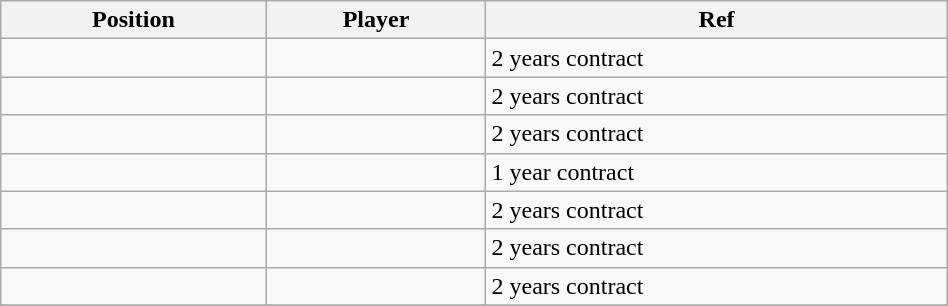<table class="wikitable sortable" style="width:50%; text-align:center; font-size:100%; text-align:left;">
<tr>
<th><strong>Position</strong></th>
<th><strong>Player</strong></th>
<th><strong>Ref</strong></th>
</tr>
<tr>
<td></td>
<td></td>
<td>2 years contract </td>
</tr>
<tr>
<td></td>
<td></td>
<td>2 years contract </td>
</tr>
<tr>
<td></td>
<td></td>
<td>2 years contract </td>
</tr>
<tr>
<td></td>
<td></td>
<td>1 year contract </td>
</tr>
<tr>
<td></td>
<td></td>
<td>2 years contract </td>
</tr>
<tr>
<td></td>
<td></td>
<td>2 years contract </td>
</tr>
<tr>
<td></td>
<td></td>
<td>2 years contract </td>
</tr>
<tr>
</tr>
</table>
